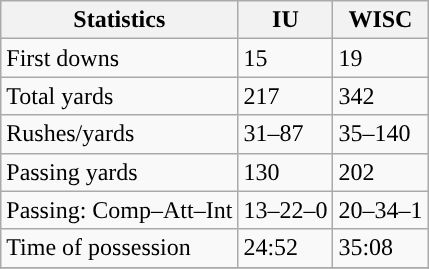<table class="wikitable" style="float: left;">
<tr>
<th>Statistics</th>
<th>IU</th>
<th>WISC</th>
</tr>
<tr>
<td>First downs</td>
<td>15</td>
<td>19</td>
</tr>
<tr>
<td>Total yards</td>
<td>217</td>
<td>342</td>
</tr>
<tr>
<td>Rushes/yards</td>
<td>31–87</td>
<td>35–140</td>
</tr>
<tr>
<td>Passing yards</td>
<td>130</td>
<td>202</td>
</tr>
<tr>
<td>Passing: Comp–Att–Int</td>
<td>13–22–0</td>
<td>20–34–1</td>
</tr>
<tr>
<td>Time of possession</td>
<td>24:52</td>
<td>35:08</td>
</tr>
<tr>
</tr>
</table>
